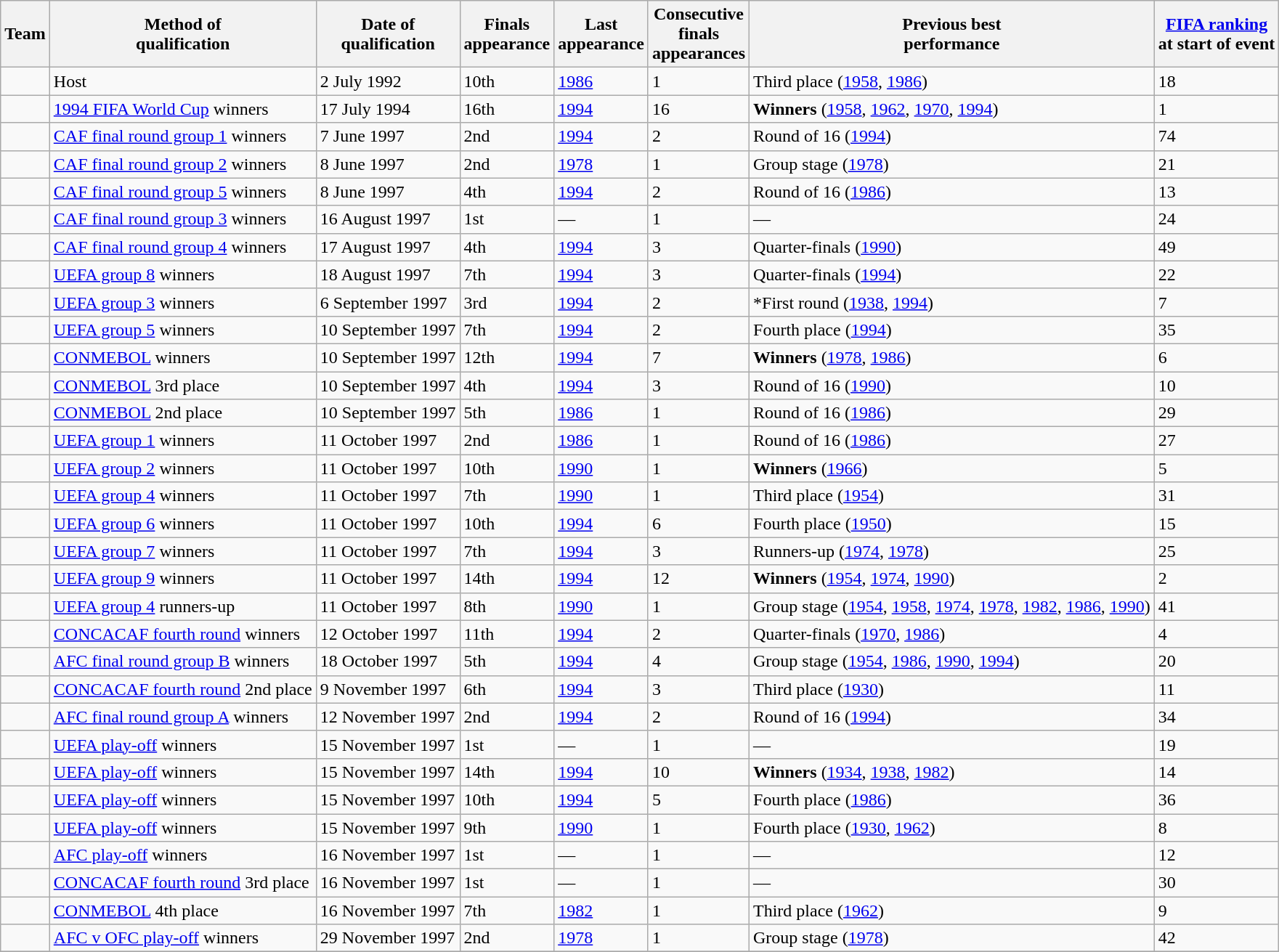<table class="wikitable sortable" style="text-align: left;">
<tr>
<th>Team</th>
<th>Method of<br>qualification</th>
<th>Date of<br>qualification</th>
<th>Finals<br>appearance</th>
<th>Last<br>appearance</th>
<th>Consecutive<br>finals<br>appearances</th>
<th>Previous best<br>performance</th>
<th><a href='#'>FIFA ranking</a><br>at start of event</th>
</tr>
<tr>
<td></td>
<td>Host</td>
<td>2 July 1992</td>
<td>10th</td>
<td><a href='#'>1986</a></td>
<td>1</td>
<td>Third place (<a href='#'>1958</a>, <a href='#'>1986</a>)</td>
<td>18</td>
</tr>
<tr>
<td></td>
<td><a href='#'>1994 FIFA World Cup</a> winners</td>
<td>17 July 1994</td>
<td>16th</td>
<td><a href='#'>1994</a></td>
<td>16</td>
<td><strong>Winners</strong> (<a href='#'>1958</a>, <a href='#'>1962</a>, <a href='#'>1970</a>, <a href='#'>1994</a>)</td>
<td>1</td>
</tr>
<tr>
<td></td>
<td><a href='#'>CAF final round group 1</a> winners</td>
<td>7 June 1997</td>
<td>2nd</td>
<td><a href='#'>1994</a></td>
<td>2</td>
<td>Round of 16 (<a href='#'>1994</a>)</td>
<td>74</td>
</tr>
<tr>
<td></td>
<td><a href='#'>CAF final round group 2</a> winners</td>
<td>8 June 1997</td>
<td>2nd</td>
<td><a href='#'>1978</a></td>
<td>1</td>
<td>Group stage (<a href='#'>1978</a>)</td>
<td>21</td>
</tr>
<tr>
<td></td>
<td><a href='#'>CAF final round group 5</a> winners</td>
<td>8 June 1997</td>
<td>4th</td>
<td><a href='#'>1994</a></td>
<td>2</td>
<td>Round of 16 (<a href='#'>1986</a>)</td>
<td>13</td>
</tr>
<tr>
<td></td>
<td><a href='#'>CAF final round group 3</a> winners</td>
<td>16 August 1997</td>
<td>1st</td>
<td>—</td>
<td>1</td>
<td>—</td>
<td>24</td>
</tr>
<tr>
<td></td>
<td><a href='#'>CAF final round group 4</a> winners</td>
<td>17 August 1997</td>
<td>4th</td>
<td><a href='#'>1994</a></td>
<td>3</td>
<td>Quarter-finals (<a href='#'>1990</a>)</td>
<td>49</td>
</tr>
<tr>
<td></td>
<td><a href='#'>UEFA group 8</a> winners</td>
<td>18 August 1997</td>
<td>7th</td>
<td><a href='#'>1994</a></td>
<td>3</td>
<td>Quarter-finals (<a href='#'>1994</a>)</td>
<td>22</td>
</tr>
<tr>
<td></td>
<td><a href='#'>UEFA group 3</a> winners</td>
<td>6 September 1997</td>
<td>3rd</td>
<td><a href='#'>1994</a></td>
<td>2</td>
<td>*First round (<a href='#'>1938</a>, <a href='#'>1994</a>)</td>
<td>7</td>
</tr>
<tr>
<td></td>
<td><a href='#'>UEFA group 5</a> winners</td>
<td>10 September 1997</td>
<td>7th</td>
<td><a href='#'>1994</a></td>
<td>2</td>
<td>Fourth place (<a href='#'>1994</a>)</td>
<td>35</td>
</tr>
<tr>
<td></td>
<td><a href='#'>CONMEBOL</a> winners</td>
<td>10 September 1997</td>
<td>12th</td>
<td><a href='#'>1994</a></td>
<td>7</td>
<td><strong>Winners</strong> (<a href='#'>1978</a>, <a href='#'>1986</a>)</td>
<td>6</td>
</tr>
<tr>
<td></td>
<td><a href='#'>CONMEBOL</a> 3rd place</td>
<td>10 September 1997</td>
<td>4th</td>
<td><a href='#'>1994</a></td>
<td>3</td>
<td>Round of 16 (<a href='#'>1990</a>)</td>
<td>10</td>
</tr>
<tr>
<td></td>
<td><a href='#'>CONMEBOL</a> 2nd place</td>
<td>10 September 1997</td>
<td>5th</td>
<td><a href='#'>1986</a></td>
<td>1</td>
<td>Round of 16 (<a href='#'>1986</a>)</td>
<td>29</td>
</tr>
<tr>
<td></td>
<td><a href='#'>UEFA group 1</a> winners</td>
<td>11 October 1997</td>
<td>2nd</td>
<td><a href='#'>1986</a></td>
<td>1</td>
<td>Round of 16 (<a href='#'>1986</a>)</td>
<td>27</td>
</tr>
<tr>
<td></td>
<td><a href='#'>UEFA group 2</a> winners</td>
<td>11 October 1997</td>
<td>10th</td>
<td><a href='#'>1990</a></td>
<td>1</td>
<td><strong>Winners</strong> (<a href='#'>1966</a>)</td>
<td>5</td>
</tr>
<tr>
<td></td>
<td><a href='#'>UEFA group 4</a> winners</td>
<td>11 October 1997</td>
<td>7th</td>
<td><a href='#'>1990</a></td>
<td>1</td>
<td>Third place (<a href='#'>1954</a>)</td>
<td>31</td>
</tr>
<tr>
<td></td>
<td><a href='#'>UEFA group 6</a> winners</td>
<td>11 October 1997</td>
<td>10th</td>
<td><a href='#'>1994</a></td>
<td>6</td>
<td>Fourth place (<a href='#'>1950</a>)</td>
<td>15</td>
</tr>
<tr>
<td></td>
<td><a href='#'>UEFA group 7</a> winners</td>
<td>11 October 1997</td>
<td>7th</td>
<td><a href='#'>1994</a></td>
<td>3</td>
<td>Runners-up (<a href='#'>1974</a>, <a href='#'>1978</a>)</td>
<td>25</td>
</tr>
<tr>
<td></td>
<td><a href='#'>UEFA group 9</a> winners</td>
<td>11 October 1997</td>
<td>14th</td>
<td><a href='#'>1994</a></td>
<td>12</td>
<td><strong>Winners</strong> (<a href='#'>1954</a>, <a href='#'>1974</a>, <a href='#'>1990</a>)</td>
<td>2</td>
</tr>
<tr>
<td></td>
<td><a href='#'>UEFA group 4</a> runners-up</td>
<td>11 October 1997</td>
<td>8th</td>
<td><a href='#'>1990</a></td>
<td>1</td>
<td>Group stage (<a href='#'>1954</a>, <a href='#'>1958</a>, <a href='#'>1974</a>, <a href='#'>1978</a>, <a href='#'>1982</a>, <a href='#'>1986</a>, <a href='#'>1990</a>)</td>
<td>41</td>
</tr>
<tr>
<td></td>
<td><a href='#'>CONCACAF fourth round</a> winners</td>
<td>12 October 1997</td>
<td>11th</td>
<td><a href='#'>1994</a></td>
<td>2</td>
<td>Quarter-finals (<a href='#'>1970</a>, <a href='#'>1986</a>)</td>
<td>4</td>
</tr>
<tr>
<td></td>
<td><a href='#'>AFC final round group B</a> winners</td>
<td>18 October 1997</td>
<td>5th</td>
<td><a href='#'>1994</a></td>
<td>4</td>
<td>Group stage (<a href='#'>1954</a>, <a href='#'>1986</a>, <a href='#'>1990</a>, <a href='#'>1994</a>)</td>
<td>20</td>
</tr>
<tr>
<td></td>
<td><a href='#'>CONCACAF fourth round</a> 2nd place</td>
<td>9 November 1997</td>
<td>6th</td>
<td><a href='#'>1994</a></td>
<td>3</td>
<td>Third place (<a href='#'>1930</a>)</td>
<td>11</td>
</tr>
<tr>
<td></td>
<td><a href='#'>AFC final round group A</a> winners</td>
<td>12 November 1997</td>
<td>2nd</td>
<td><a href='#'>1994</a></td>
<td>2</td>
<td>Round of 16 (<a href='#'>1994</a>)</td>
<td>34</td>
</tr>
<tr>
<td></td>
<td><a href='#'>UEFA play-off</a> winners</td>
<td>15 November 1997</td>
<td>1st</td>
<td>—</td>
<td>1</td>
<td>—</td>
<td>19</td>
</tr>
<tr>
<td></td>
<td><a href='#'>UEFA play-off</a> winners</td>
<td>15 November 1997</td>
<td>14th</td>
<td><a href='#'>1994</a></td>
<td>10</td>
<td><strong>Winners</strong> (<a href='#'>1934</a>, <a href='#'>1938</a>, <a href='#'>1982</a>)</td>
<td>14</td>
</tr>
<tr>
<td></td>
<td><a href='#'>UEFA play-off</a> winners</td>
<td>15 November 1997</td>
<td>10th</td>
<td><a href='#'>1994</a></td>
<td>5</td>
<td>Fourth place (<a href='#'>1986</a>)</td>
<td>36</td>
</tr>
<tr>
<td></td>
<td><a href='#'>UEFA play-off</a> winners</td>
<td>15 November 1997</td>
<td>9th</td>
<td><a href='#'>1990</a></td>
<td>1</td>
<td>Fourth place (<a href='#'>1930</a>, <a href='#'>1962</a>)</td>
<td>8</td>
</tr>
<tr>
<td></td>
<td><a href='#'>AFC play-off</a> winners</td>
<td>16 November 1997</td>
<td>1st</td>
<td>—</td>
<td>1</td>
<td>—</td>
<td>12</td>
</tr>
<tr>
<td></td>
<td><a href='#'>CONCACAF fourth round</a> 3rd place</td>
<td>16 November 1997</td>
<td>1st</td>
<td>—</td>
<td>1</td>
<td>—</td>
<td>30</td>
</tr>
<tr>
<td></td>
<td><a href='#'>CONMEBOL</a> 4th place</td>
<td>16 November 1997</td>
<td>7th</td>
<td><a href='#'>1982</a></td>
<td>1</td>
<td>Third place (<a href='#'>1962</a>)</td>
<td>9</td>
</tr>
<tr>
<td></td>
<td><a href='#'>AFC v OFC play-off</a> winners</td>
<td>29 November 1997</td>
<td>2nd</td>
<td><a href='#'>1978</a></td>
<td>1</td>
<td>Group stage (<a href='#'>1978</a>)</td>
<td>42</td>
</tr>
<tr>
</tr>
</table>
